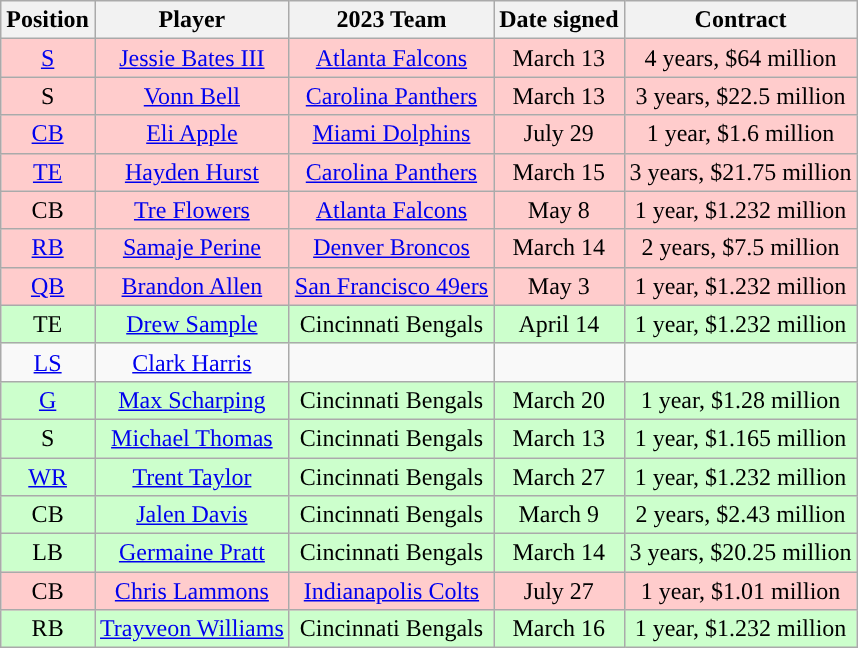<table class="wikitable" style="text-align:center">
<tr>
<th>Position</th>
<th>Player</th>
<th>2023 Team</th>
<th>Date signed</th>
<th>Contract</th>
</tr>
<tr style="background:#fcc;">
<td><a href='#'>S</a></td>
<td><a href='#'>Jessie Bates III</a></td>
<td><a href='#'>Atlanta Falcons</a></td>
<td>March 13</td>
<td>4 years, $64 million</td>
</tr>
<tr style="background:#fcc;">
<td>S</td>
<td><a href='#'>Vonn Bell</a></td>
<td><a href='#'>Carolina Panthers</a></td>
<td>March 13</td>
<td>3 years, $22.5 million</td>
</tr>
<tr style="background:#fcc;">
<td><a href='#'>CB</a></td>
<td><a href='#'>Eli Apple</a></td>
<td><a href='#'>Miami Dolphins</a></td>
<td>July 29</td>
<td>1 year, $1.6 million</td>
</tr>
<tr style="background:#fcc;">
<td><a href='#'>TE</a></td>
<td><a href='#'>Hayden Hurst</a></td>
<td><a href='#'>Carolina Panthers</a></td>
<td>March 15</td>
<td>3 years, $21.75 million</td>
</tr>
<tr style="background:#fcc;">
<td>CB</td>
<td><a href='#'>Tre Flowers</a></td>
<td><a href='#'>Atlanta Falcons</a></td>
<td>May 8</td>
<td>1 year, $1.232 million</td>
</tr>
<tr style="background:#fcc;">
<td><a href='#'>RB</a></td>
<td><a href='#'>Samaje Perine</a></td>
<td><a href='#'>Denver Broncos</a></td>
<td>March 14</td>
<td>2 years, $7.5 million</td>
</tr>
<tr style="background:#fcc;">
<td><a href='#'>QB</a></td>
<td><a href='#'>Brandon Allen</a></td>
<td><a href='#'>San Francisco 49ers</a></td>
<td>May 3</td>
<td>1 year, $1.232 million</td>
</tr>
<tr style="background:#cfc;">
<td>TE</td>
<td><a href='#'>Drew Sample</a></td>
<td>Cincinnati Bengals</td>
<td>April 14</td>
<td>1 year, $1.232 million</td>
</tr>
<tr>
<td><a href='#'>LS</a></td>
<td><a href='#'>Clark Harris</a></td>
<td></td>
<td></td>
<td></td>
</tr>
<tr style="background:#cfc;">
<td><a href='#'>G</a></td>
<td><a href='#'>Max Scharping</a></td>
<td>Cincinnati Bengals</td>
<td>March 20</td>
<td>1 year, $1.28 million</td>
</tr>
<tr style="background:#cfc;">
<td>S</td>
<td><a href='#'>Michael Thomas</a></td>
<td>Cincinnati Bengals</td>
<td>March 13</td>
<td>1 year, $1.165 million</td>
</tr>
<tr style="background:#cfc;">
<td><a href='#'>WR</a></td>
<td><a href='#'>Trent Taylor</a></td>
<td>Cincinnati Bengals</td>
<td>March 27</td>
<td>1 year, $1.232 million</td>
</tr>
<tr style="background:#cfc;">
<td>CB</td>
<td><a href='#'>Jalen Davis</a></td>
<td>Cincinnati Bengals</td>
<td>March 9</td>
<td>2 years, $2.43 million</td>
</tr>
<tr style="background:#cfc;">
<td>LB</td>
<td><a href='#'>Germaine Pratt</a></td>
<td>Cincinnati Bengals</td>
<td>March 14</td>
<td>3 years, $20.25 million</td>
</tr>
<tr style="background:#fcc;">
<td>CB</td>
<td><a href='#'>Chris Lammons</a></td>
<td><a href='#'>Indianapolis Colts</a></td>
<td>July 27</td>
<td>1 year, $1.01 million</td>
</tr>
<tr style="background:#cfc;">
<td>RB</td>
<td><a href='#'>Trayveon Williams</a></td>
<td>Cincinnati Bengals</td>
<td>March 16</td>
<td>1 year, $1.232 million</td>
</tr>
</table>
